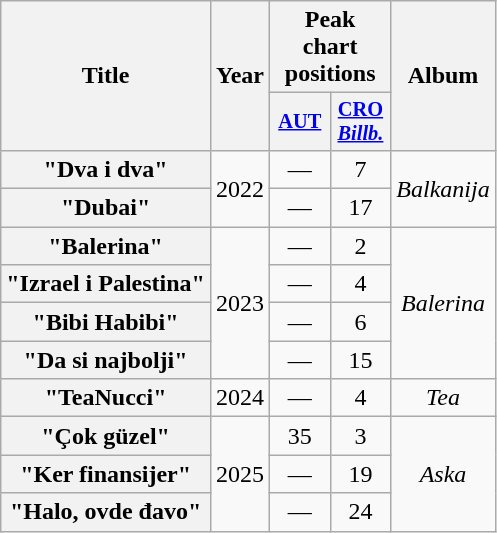<table class="wikitable plainrowheaders" style="text-align:center;">
<tr>
<th rowspan="2" scope="col">Title</th>
<th rowspan="2" scope="col">Year</th>
<th colspan="2" scope="col">Peak chart positions</th>
<th rowspan="2" scope="col">Album</th>
</tr>
<tr>
<th style="width:2.5em; font-size:85%"><a href='#'>AUT</a><br></th>
<th style="width:2.5em; font-size:85%"><a href='#'>CRO<br><em>Billb.</em></a><br></th>
</tr>
<tr>
<th scope="row">"Dva i dva"</th>
<td rowspan="2">2022</td>
<td>—</td>
<td>7</td>
<td rowspan="2"><em>Balkanija</em></td>
</tr>
<tr>
<th scope="row">"Dubai"</th>
<td>—</td>
<td>17</td>
</tr>
<tr>
<th scope="row">"Balerina"<br></th>
<td rowspan="4">2023</td>
<td>—</td>
<td>2</td>
<td rowspan="4"><em>Balerina</em></td>
</tr>
<tr>
<th scope="row">"Izrael i Palestina"</th>
<td>—</td>
<td>4</td>
</tr>
<tr>
<th scope="row">"Bibi Habibi"</th>
<td>—</td>
<td>6</td>
</tr>
<tr>
<th scope="row">"Da si najbolji"</th>
<td>—</td>
<td>15</td>
</tr>
<tr>
<th scope="row">"TeaNucci"<br></th>
<td>2024</td>
<td>—</td>
<td>4</td>
<td><em>Tea</em></td>
</tr>
<tr>
<th scope="row">"Çok güzel"</th>
<td rowspan="3">2025</td>
<td>35</td>
<td>3</td>
<td rowspan="3"><em>Aska</em></td>
</tr>
<tr>
<th scope="row">"Ker finansijer"</th>
<td>—</td>
<td>19</td>
</tr>
<tr>
<th scope="row">"Halo, ovde đavo"</th>
<td>—</td>
<td>24</td>
</tr>
</table>
